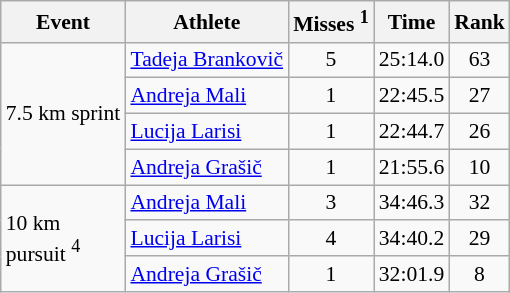<table class="wikitable" style="font-size:90%">
<tr>
<th>Event</th>
<th>Athlete</th>
<th>Misses <sup>1</sup></th>
<th>Time</th>
<th>Rank</th>
</tr>
<tr>
<td rowspan="4">7.5 km sprint</td>
<td><a href='#'>Tadeja Brankovič</a></td>
<td align="center">5</td>
<td align="center">25:14.0</td>
<td align="center">63</td>
</tr>
<tr>
<td><a href='#'>Andreja Mali</a></td>
<td align="center">1</td>
<td align="center">22:45.5</td>
<td align="center">27</td>
</tr>
<tr>
<td><a href='#'>Lucija Larisi</a></td>
<td align="center">1</td>
<td align="center">22:44.7</td>
<td align="center">26</td>
</tr>
<tr>
<td><a href='#'>Andreja Grašič</a></td>
<td align="center">1</td>
<td align="center">21:55.6</td>
<td align="center">10</td>
</tr>
<tr>
<td rowspan="3">10 km <br> pursuit <sup>4</sup></td>
<td><a href='#'>Andreja Mali</a></td>
<td align="center">3</td>
<td align="center">34:46.3</td>
<td align="center">32</td>
</tr>
<tr>
<td><a href='#'>Lucija Larisi</a></td>
<td align="center">4</td>
<td align="center">34:40.2</td>
<td align="center">29</td>
</tr>
<tr>
<td><a href='#'>Andreja Grašič</a></td>
<td align="center">1</td>
<td align="center">32:01.9</td>
<td align="center">8</td>
</tr>
</table>
